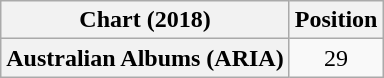<table class="wikitable plainrowheaders" style="text-align:center">
<tr>
<th scope="col">Chart (2018)</th>
<th scope="col">Position</th>
</tr>
<tr>
<th scope="row">Australian Albums (ARIA)</th>
<td>29</td>
</tr>
</table>
